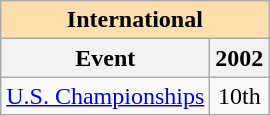<table class="wikitable" style="text-align:center">
<tr>
<th style="background-color: #ffdead; " colspan=2 align=center>International</th>
</tr>
<tr>
<th>Event</th>
<th>2002</th>
</tr>
<tr>
<td align=left><a href='#'>U.S. Championships</a></td>
<td>10th</td>
</tr>
</table>
